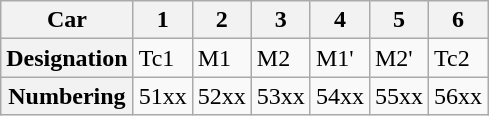<table class="wikitable">
<tr>
<th>Car</th>
<th>1</th>
<th>2</th>
<th>3</th>
<th>4</th>
<th>5</th>
<th>6</th>
</tr>
<tr>
<th>Designation</th>
<td>Tc1</td>
<td>M1</td>
<td>M2</td>
<td>M1'</td>
<td>M2'</td>
<td>Tc2</td>
</tr>
<tr>
<th>Numbering</th>
<td>51xx</td>
<td>52xx</td>
<td>53xx</td>
<td>54xx</td>
<td>55xx</td>
<td>56xx</td>
</tr>
</table>
